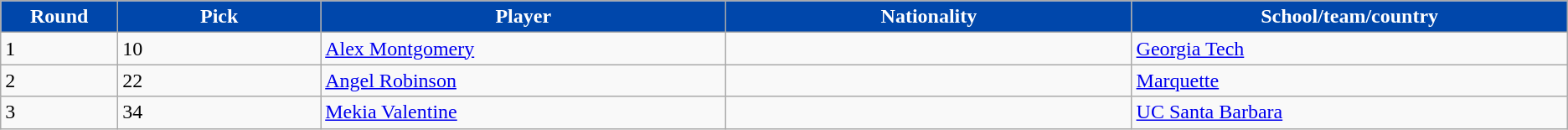<table class="wikitable">
<tr>
<th style="background:#0047AB; color:white;" width="2%">Round</th>
<th style="background:#0047AB; color:white;" width="5%">Pick</th>
<th style="background:#0047AB; color:white;" width="10%">Player</th>
<th style="background:#0047AB; color:white;" width="10%">Nationality</th>
<th style="background:#0047AB; color:white;" width="10%">School/team/country</th>
</tr>
<tr>
<td>1</td>
<td>10</td>
<td><a href='#'>Alex Montgomery</a></td>
<td></td>
<td><a href='#'>Georgia Tech</a></td>
</tr>
<tr>
<td>2</td>
<td>22</td>
<td><a href='#'>Angel Robinson</a></td>
<td></td>
<td><a href='#'>Marquette</a></td>
</tr>
<tr>
<td>3</td>
<td>34</td>
<td><a href='#'>Mekia Valentine</a></td>
<td></td>
<td><a href='#'>UC Santa Barbara</a></td>
</tr>
</table>
